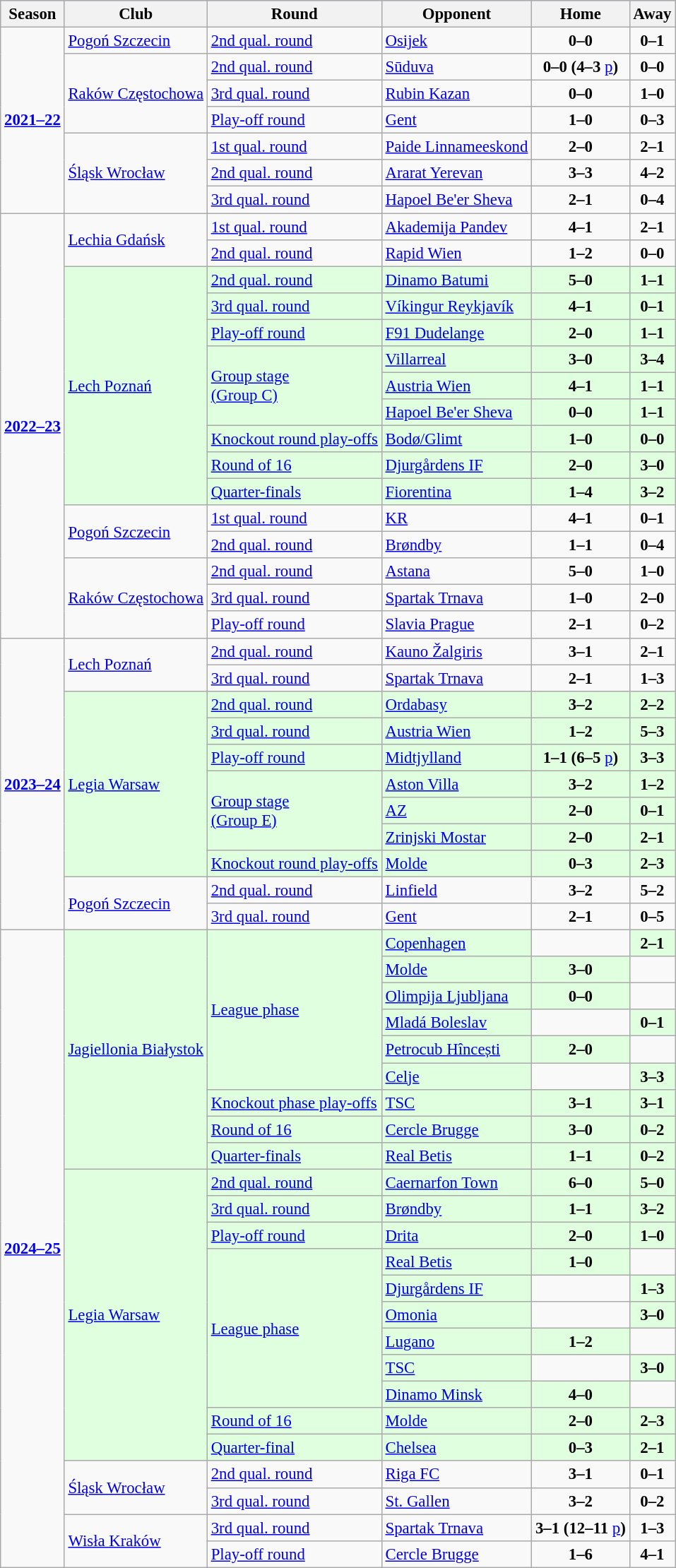<table class="wikitable mw-collapsible mw-collapsed" style="text-align: left; font-size:95%">
<tr style="background:#ccccff">
<th>Season</th>
<th>Club</th>
<th>Round</th>
<th>Opponent</th>
<th>Home</th>
<th>Away</th>
</tr>
<tr>
<td rowspan=7><a href='#'><strong>2021–22</strong></a></td>
<td><a href='#'>Pogoń Szczecin</a></td>
<td><a href='#'>2nd qual. round</a></td>
<td> <a href='#'>Osijek</a></td>
<td style="text-align:center"><strong>0–0</strong></td>
<td style="text-align:center"><strong>0–1</strong></td>
</tr>
<tr>
<td rowspan=3><a href='#'>Raków Częstochowa</a></td>
<td><a href='#'>2nd qual. round</a></td>
<td> <a href='#'>Sūduva</a></td>
<td style="text-align:center"><strong>0–0</strong> <strong>(4–3</strong> <a href='#'>p</a><strong>)</strong></td>
<td style="text-align:center"><strong>0–0</strong></td>
</tr>
<tr>
<td><a href='#'>3rd qual. round</a></td>
<td> <a href='#'>Rubin Kazan</a></td>
<td style="text-align:center"><strong>0–0</strong></td>
<td style="text-align:center"><strong>1–0</strong> </td>
</tr>
<tr>
<td><a href='#'>Play-off round</a></td>
<td> <a href='#'>Gent</a></td>
<td style="text-align:center"><strong>1–0</strong></td>
<td style="text-align:center"><strong>0–3</strong></td>
</tr>
<tr>
<td rowspan=3><a href='#'>Śląsk Wrocław</a></td>
<td><a href='#'>1st qual. round</a></td>
<td> <a href='#'>Paide Linnameeskond</a></td>
<td style="text-align:center"><strong>2–0</strong></td>
<td style="text-align:center"><strong>2–1</strong></td>
</tr>
<tr>
<td><a href='#'>2nd qual. round</a></td>
<td> <a href='#'>Ararat Yerevan</a></td>
<td style="text-align:center"><strong>3–3</strong></td>
<td style="text-align:center"><strong>4–2</strong></td>
</tr>
<tr>
<td><a href='#'>3rd qual. round</a></td>
<td> <a href='#'>Hapoel Be'er Sheva</a></td>
<td style="text-align:center"><strong>2–1</strong></td>
<td style="text-align:center"><strong>0–4</strong></td>
</tr>
<tr>
<td rowspan=16><a href='#'><strong>2022–23</strong></a></td>
<td rowspan=2><a href='#'>Lechia Gdańsk</a></td>
<td><a href='#'>1st qual. round</a></td>
<td> <a href='#'>Akademija Pandev</a></td>
<td style="text-align:center"><strong>4–1</strong></td>
<td style="text-align:center"><strong>2–1</strong></td>
</tr>
<tr>
<td><a href='#'>2nd qual. round</a></td>
<td> <a href='#'>Rapid Wien</a></td>
<td style="text-align:center"><strong>1–2</strong></td>
<td style="text-align:center"><strong>0–0</strong></td>
</tr>
<tr>
<td rowspan=9 style="background:#dfffdf"><a href='#'>Lech Poznań</a></td>
<td style="background:#dfffdf"><a href='#'>2nd qual. round</a></td>
<td style="background:#dfffdf"> <a href='#'>Dinamo Batumi</a></td>
<td style="text-align:center; background:#dfffdf"><strong>5–0</strong></td>
<td style="text-align:center; background:#dfffdf"><strong>1–1</strong></td>
</tr>
<tr>
<td style="background:#dfffdf"><a href='#'>3rd qual. round</a></td>
<td style="background:#dfffdf"> <a href='#'>Víkingur Reykjavík</a></td>
<td style="text-align:center; background:#dfffdf"><strong>4–1</strong> </td>
<td style="text-align:center; background:#dfffdf"><strong>0–1</strong></td>
</tr>
<tr>
<td style="background:#dfffdf"><a href='#'>Play-off round</a></td>
<td style="background:#dfffdf"> <a href='#'>F91 Dudelange</a></td>
<td style="text-align:center; background:#dfffdf"><strong>2–0</strong></td>
<td style="text-align:center; background:#dfffdf"><strong>1–1</strong></td>
</tr>
<tr>
<td rowspan=3 style="background:#dfffdf"><a href='#'>Group stage<br>(Group C)</a></td>
<td style="background:#dfffdf"> <a href='#'>Villarreal</a></td>
<td style="text-align:center; background:#dfffdf"><strong>3–0</strong></td>
<td style="text-align:center; background:#dfffdf"><strong>3–4</strong></td>
</tr>
<tr>
<td style="background:#dfffdf"> <a href='#'>Austria Wien</a></td>
<td style="text-align:center; background:#dfffdf"><strong>4–1</strong></td>
<td style="text-align:center; background:#dfffdf"><strong>1–1</strong></td>
</tr>
<tr>
<td style="background:#dfffdf"> <a href='#'>Hapoel Be'er Sheva</a></td>
<td style="text-align:center; background:#dfffdf"><strong>0–0</strong></td>
<td style="text-align:center; background:#dfffdf"><strong>1–1</strong></td>
</tr>
<tr>
<td style="background:#dfffdf"><a href='#'>Knockout round play-offs</a></td>
<td style="background:#dfffdf"> <a href='#'>Bodø/Glimt</a></td>
<td style="text-align:center; background:#dfffdf"><strong>1–0</strong></td>
<td style="text-align:center; background:#dfffdf"><strong>0–0</strong></td>
</tr>
<tr>
<td style="background:#dfffdf"><a href='#'>Round of 16</a></td>
<td style="background:#dfffdf"> <a href='#'>Djurgårdens IF</a></td>
<td style="text-align:center; background:#dfffdf"><strong>2–0</strong></td>
<td style="text-align:center; background:#dfffdf"><strong>3–0</strong></td>
</tr>
<tr>
<td style="background:#dfffdf"><a href='#'>Quarter-finals</a></td>
<td style="background:#dfffdf"> <a href='#'>Fiorentina</a></td>
<td style="text-align:center; background:#dfffdf"><strong>1–4</strong></td>
<td style="text-align:center; background:#dfffdf"><strong>3–2</strong></td>
</tr>
<tr>
<td rowspan=2><a href='#'>Pogoń Szczecin</a></td>
<td><a href='#'>1st qual. round</a></td>
<td> <a href='#'>KR</a></td>
<td style="text-align:center"><strong>4–1</strong></td>
<td style="text-align:center"><strong>0–1</strong></td>
</tr>
<tr>
<td><a href='#'>2nd qual. round</a></td>
<td> <a href='#'>Brøndby</a></td>
<td style="text-align:center"><strong>1–1</strong></td>
<td style="text-align:center"><strong>0–4</strong></td>
</tr>
<tr>
<td rowspan=3><a href='#'>Raków Częstochowa</a></td>
<td><a href='#'>2nd qual. round</a></td>
<td> <a href='#'>Astana</a></td>
<td style="text-align:center"><strong>5–0</strong></td>
<td style="text-align:center"><strong>1–0</strong></td>
</tr>
<tr>
<td><a href='#'>3rd qual. round</a></td>
<td> <a href='#'>Spartak Trnava</a></td>
<td style="text-align:center"><strong>1–0</strong></td>
<td style="text-align:center"><strong>2–0</strong></td>
</tr>
<tr>
<td><a href='#'>Play-off round</a></td>
<td> <a href='#'>Slavia Prague</a></td>
<td style="text-align:center"><strong>2–1</strong></td>
<td style="text-align:center"><strong>0–2</strong> </td>
</tr>
<tr>
<td rowspan=11><a href='#'><strong>2023–24</strong></a></td>
<td rowspan=2><a href='#'>Lech Poznań</a></td>
<td><a href='#'>2nd qual. round</a></td>
<td> <a href='#'>Kauno Žalgiris</a></td>
<td style="text-align:center"><strong>3–1</strong></td>
<td style="text-align:center"><strong>2–1</strong></td>
</tr>
<tr>
<td><a href='#'>3rd qual. round</a></td>
<td> <a href='#'>Spartak Trnava</a></td>
<td style="text-align:center"><strong>2–1</strong></td>
<td style="text-align:center"><strong>1–3</strong></td>
</tr>
<tr>
<td rowspan=7 style="background:#dfffdf"><a href='#'>Legia Warsaw</a></td>
<td style="background:#dfffdf"><a href='#'>2nd qual. round</a></td>
<td style="background:#dfffdf"> <a href='#'>Ordabasy</a></td>
<td style="text-align:center; background:#dfffdf"><strong>3–2</strong></td>
<td style="text-align:center; background:#dfffdf"><strong>2–2</strong></td>
</tr>
<tr>
<td style="background:#dfffdf"><a href='#'>3rd qual. round</a></td>
<td style="background:#dfffdf"> <a href='#'>Austria Wien</a></td>
<td style="text-align:center; background:#dfffdf"><strong>1–2</strong></td>
<td style="text-align:center; background:#dfffdf"><strong>5–3</strong></td>
</tr>
<tr>
<td style="background:#dfffdf"><a href='#'>Play-off round</a></td>
<td style="background:#dfffdf"> <a href='#'>Midtjylland</a></td>
<td style="text-align:center; background:#dfffdf"><strong>1–1</strong> <strong>(6–5</strong> <a href='#'>p</a><strong>)</strong></td>
<td style="text-align:center; background:#dfffdf"><strong>3–3</strong></td>
</tr>
<tr>
<td rowspan=3 style="background:#dfffdf"><a href='#'>Group stage<br>(Group E)</a></td>
<td style="background:#dfffdf"> <a href='#'>Aston Villa</a></td>
<td style="text-align:center; background:#dfffdf"><strong>3–2</strong></td>
<td style="text-align:center; background:#dfffdf"><strong>1–2</strong></td>
</tr>
<tr>
<td style="background:#dfffdf"> <a href='#'>AZ</a></td>
<td style="text-align:center; background:#dfffdf"><strong>2–0</strong></td>
<td style="text-align:center; background:#dfffdf"><strong>0–1</strong></td>
</tr>
<tr>
<td style="background:#dfffdf"> <a href='#'>Zrinjski Mostar</a></td>
<td style="text-align:center; background:#dfffdf"><strong>2–0</strong></td>
<td style="text-align:center; background:#dfffdf"><strong>2–1</strong></td>
</tr>
<tr>
<td style="background:#dfffdf"><a href='#'>Knockout round play-offs</a></td>
<td style="background:#dfffdf"> <a href='#'>Molde</a></td>
<td style="text-align:center; background:#dfffdf"><strong>0–3</strong></td>
<td style="text-align:center; background:#dfffdf"><strong>2–3</strong></td>
</tr>
<tr>
<td rowspan=2><a href='#'>Pogoń Szczecin</a></td>
<td><a href='#'>2nd qual. round</a></td>
<td> <a href='#'>Linfield</a></td>
<td style="text-align:center"><strong>3–2</strong></td>
<td style="text-align:center"><strong>5–2</strong></td>
</tr>
<tr>
<td><a href='#'>3rd qual. round</a></td>
<td> <a href='#'>Gent</a></td>
<td style="text-align:center"><strong>2–1</strong></td>
<td style="text-align:center"><strong>0–5</strong></td>
</tr>
<tr>
<td rowspan=24><a href='#'><strong>2024–25</strong></a></td>
<td rowspan=9 style="background:#dfffdf"><a href='#'>Jagiellonia Białystok</a></td>
<td rowspan=6 style="background:#dfffdf"><a href='#'>League phase</a></td>
<td style="background:#dfffdf"> <a href='#'>Copenhagen</a></td>
<td></td>
<td style="text-align:center; background:#dfffdf"><strong>2–1</strong></td>
</tr>
<tr>
<td style="background:#dfffdf"> <a href='#'>Molde</a></td>
<td style="text-align:center; background:#dfffdf"><strong>3–0</strong></td>
<td></td>
</tr>
<tr>
<td style="background:#dfffdf"> <a href='#'>Olimpija Ljubljana</a></td>
<td style="text-align:center; background:#dfffdf"><strong>0–0</strong></td>
<td></td>
</tr>
<tr>
<td style="background:#dfffdf"> <a href='#'>Mladá Boleslav</a></td>
<td></td>
<td style="text-align:center; background:#dfffdf"><strong>0–1</strong></td>
</tr>
<tr>
<td style="background:#dfffdf"> <a href='#'>Petrocub Hîncești</a></td>
<td style="text-align:center; background:#dfffdf"><strong>2–0</strong></td>
<td></td>
</tr>
<tr>
<td style="background:#dfffdf"> <a href='#'>Celje</a></td>
<td></td>
<td style="text-align:center; background:#dfffdf"><strong>3–3</strong></td>
</tr>
<tr>
<td style="background:#dfffdf"><a href='#'>Knockout phase play-offs</a></td>
<td style="background:#dfffdf"> <a href='#'>TSC</a></td>
<td style="text-align:center; background:#dfffdf"><strong>3–1</strong></td>
<td style="text-align:center; background:#dfffdf"><strong>3–1</strong></td>
</tr>
<tr>
<td style="background:#dfffdf"><a href='#'>Round of 16</a></td>
<td style="background:#dfffdf"> <a href='#'>Cercle Brugge</a></td>
<td style="text-align:center; background:#dfffdf"><strong>3–0</strong></td>
<td style="text-align:center; background:#dfffdf"><strong>0–2</strong></td>
</tr>
<tr>
<td style="background:#dfffdf"><a href='#'>Quarter-finals</a></td>
<td style="background:#dfffdf"> <a href='#'>Real Betis</a></td>
<td style="text-align:center; background:#dfffdf"><strong>1–1</strong></td>
<td style="text-align:center; background:#dfffdf"><strong>0–2</strong></td>
</tr>
<tr>
<td rowspan=11 style="background:#dfffdf"><a href='#'>Legia Warsaw</a></td>
<td style="background:#dfffdf"><a href='#'>2nd qual. round</a></td>
<td style="background:#dfffdf"> <a href='#'>Caernarfon Town</a></td>
<td style="text-align:center; background:#dfffdf"><strong>6–0</strong></td>
<td style="text-align:center; background:#dfffdf"><strong>5–0</strong></td>
</tr>
<tr>
<td style="background:#dfffdf"><a href='#'>3rd qual. round</a></td>
<td style="background:#dfffdf"> <a href='#'>Brøndby</a></td>
<td style="text-align:center; background:#dfffdf"><strong>1–1</strong></td>
<td style="text-align:center; background:#dfffdf"><strong>3–2</strong></td>
</tr>
<tr>
<td style="background:#dfffdf"><a href='#'>Play-off round</a></td>
<td style="background:#dfffdf"> <a href='#'>Drita</a></td>
<td style="text-align:center; background:#dfffdf"><strong>2–0</strong></td>
<td style="text-align:center; background:#dfffdf"><strong>1–0</strong></td>
</tr>
<tr>
<td rowspan=6 style="background:#dfffdf"><a href='#'>League phase</a></td>
<td style="background:#dfffdf"> <a href='#'>Real Betis</a></td>
<td style="text-align:center; background:#dfffdf"><strong>1–0</strong></td>
<td></td>
</tr>
<tr>
<td style="background:#dfffdf"> <a href='#'>Djurgårdens IF</a></td>
<td></td>
<td style="text-align:center; background:#dfffdf"><strong>1–3</strong></td>
</tr>
<tr>
<td style="background:#dfffdf"> <a href='#'>Omonia</a></td>
<td></td>
<td style="text-align:center; background:#dfffdf"><strong>3–0</strong></td>
</tr>
<tr>
<td style="background:#dfffdf"> <a href='#'>Lugano</a></td>
<td style="text-align:center; background:#dfffdf"><strong>1–2</strong></td>
<td></td>
</tr>
<tr>
<td style="background:#dfffdf"> <a href='#'>TSC</a></td>
<td></td>
<td style="text-align:center; background:#dfffdf"><strong>3–0</strong></td>
</tr>
<tr>
<td style="background:#dfffdf"> <a href='#'>Dinamo Minsk</a></td>
<td style="text-align:center; background:#dfffdf"><strong>4–0</strong></td>
<td></td>
</tr>
<tr>
<td style="background:#dfffdf"><a href='#'>Round of 16</a></td>
<td style="background:#dfffdf"> <a href='#'>Molde</a></td>
<td style="text-align:center; background:#dfffdf"><strong>2–0</strong> </td>
<td style="text-align:center; background:#dfffdf"><strong>2–3</strong></td>
</tr>
<tr>
<td style="background:#dfffdf"><a href='#'>Quarter-final</a></td>
<td style="background:#dfffdf"> <a href='#'>Chelsea</a></td>
<td style="text-align:center; background:#dfffdf"><strong>0–3</strong></td>
<td style="text-align:center; background:#dfffdf"><strong>2–1</strong></td>
</tr>
<tr>
<td rowspan=2><a href='#'>Śląsk Wrocław</a></td>
<td><a href='#'>2nd qual. round</a></td>
<td> <a href='#'>Riga FC</a></td>
<td style="text-align:center"><strong>3–1</strong></td>
<td style="text-align:center"><strong>0–1</strong></td>
</tr>
<tr>
<td><a href='#'>3rd qual. round</a></td>
<td> <a href='#'>St. Gallen</a></td>
<td style="text-align:center"><strong>3–2</strong></td>
<td style="text-align:center"><strong>0–2</strong></td>
</tr>
<tr>
<td rowspan=2><a href='#'>Wisła Kraków</a></td>
<td><a href='#'>3rd qual. round</a></td>
<td> <a href='#'>Spartak Trnava</a></td>
<td style="text-align:center"><strong>3–1</strong> <strong>(12–11</strong> <a href='#'>p</a><strong>)</strong></td>
<td style="text-align:center"><strong>1–3</strong></td>
</tr>
<tr>
<td><a href='#'>Play-off round</a></td>
<td> <a href='#'>Cercle Brugge</a></td>
<td style="text-align:center"><strong>1–6</strong></td>
<td style="text-align:center"><strong>4–1</strong></td>
</tr>
</table>
